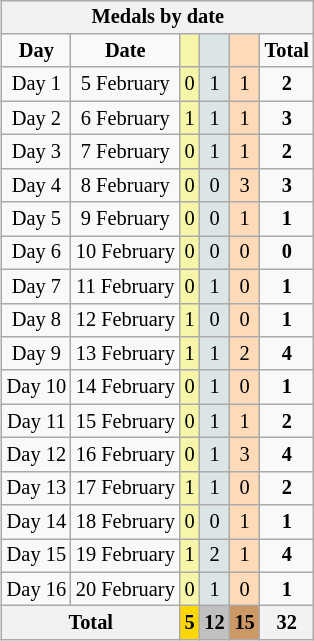<table class="wikitable" style="font-size:85%; float:right;text-align:center">
<tr bgcolor=efefef>
<th colspan=6>Medals by date</th>
</tr>
<tr>
<td><strong>Day</strong></td>
<td><strong>Date</strong></td>
<td bgcolor=F7F6A8></td>
<td bgcolor=DCE5E5></td>
<td bgcolor=FFDAB9></td>
<td><strong>Total</strong></td>
</tr>
<tr>
<td>Day 1</td>
<td>5 February</td>
<td bgcolor=F7F6A8>0</td>
<td bgcolor=DCE5E5>1</td>
<td bgcolor=FFDAB9>1</td>
<td><strong>2</strong></td>
</tr>
<tr>
<td>Day 2</td>
<td>6 February</td>
<td bgcolor=F7F6A8>1</td>
<td bgcolor=DCE5E5>1</td>
<td bgcolor=FFDAB9>1</td>
<td><strong>3</strong></td>
</tr>
<tr>
<td>Day 3</td>
<td>7 February</td>
<td bgcolor=F7F6A8>0</td>
<td bgcolor=DCE5E5>1</td>
<td bgcolor=FFDAB9>1</td>
<td><strong>2</strong></td>
</tr>
<tr>
<td>Day 4</td>
<td>8 February</td>
<td bgcolor=F7F6A8>0</td>
<td bgcolor=DCE5E5>0</td>
<td bgcolor=FFDAB9>3</td>
<td><strong>3</strong></td>
</tr>
<tr>
<td>Day 5</td>
<td>9 February</td>
<td bgcolor=F7F6A8>0</td>
<td bgcolor=DCE5E5>0</td>
<td bgcolor=FFDAB9>1</td>
<td><strong>1</strong></td>
</tr>
<tr>
<td>Day 6</td>
<td>10 February</td>
<td bgcolor=F7F6A8>0</td>
<td bgcolor=DCE5E5>0</td>
<td bgcolor=FFDAB9>0</td>
<td><strong>0</strong></td>
</tr>
<tr>
<td>Day 7</td>
<td>11 February</td>
<td bgcolor=F7F6A8>0</td>
<td bgcolor=DCE5E5>1</td>
<td bgcolor=FFDAB9>0</td>
<td><strong>1</strong></td>
</tr>
<tr>
<td>Day 8</td>
<td>12 February</td>
<td bgcolor=F7F6A8>1</td>
<td bgcolor=DCE5E5>0</td>
<td bgcolor=FFDAB9>0</td>
<td><strong>1</strong></td>
</tr>
<tr>
<td>Day 9</td>
<td>13 February</td>
<td bgcolor=F7F6A8>1</td>
<td bgcolor=DCE5E5>1</td>
<td bgcolor=FFDAB9>2</td>
<td><strong>4</strong></td>
</tr>
<tr>
<td>Day 10</td>
<td>14 February</td>
<td bgcolor=F7F6A8>0</td>
<td bgcolor=DCE5E5>1</td>
<td bgcolor=FFDAB9>0</td>
<td><strong>1</strong></td>
</tr>
<tr>
<td>Day 11</td>
<td>15 February</td>
<td bgcolor=F7F6A8>0</td>
<td bgcolor=DCE5E5>1</td>
<td bgcolor=FFDAB9>1</td>
<td><strong>2</strong></td>
</tr>
<tr>
<td>Day 12</td>
<td>16 February</td>
<td bgcolor=F7F6A8>0</td>
<td bgcolor=DCE5E5>1</td>
<td bgcolor=FFDAB9>3</td>
<td><strong>4</strong></td>
</tr>
<tr>
<td>Day 13</td>
<td>17 February</td>
<td bgcolor=F7F6A8>1</td>
<td bgcolor=DCE5E5>1</td>
<td bgcolor=FFDAB9>0</td>
<td><strong>2</strong></td>
</tr>
<tr>
<td>Day 14</td>
<td>18 February</td>
<td bgcolor=F7F6A8>0</td>
<td bgcolor=DCE5E5>0</td>
<td bgcolor=FFDAB9>1</td>
<td><strong>1</strong></td>
</tr>
<tr>
<td>Day 15</td>
<td>19 February</td>
<td bgcolor=F7F6A8>1</td>
<td bgcolor=DCE5E5>2</td>
<td bgcolor=FFDAB9>1</td>
<td><strong>4</strong></td>
</tr>
<tr>
<td>Day 16</td>
<td>20 February</td>
<td bgcolor=F7F6A8>0</td>
<td bgcolor=DCE5E5>1</td>
<td bgcolor=FFDAB9>0</td>
<td><strong>1</strong></td>
</tr>
<tr>
<th colspan=2>Total</th>
<th style="background:gold">5</th>
<th style="background:silver">12</th>
<th style="background:#c96">15</th>
<th>32</th>
</tr>
</table>
